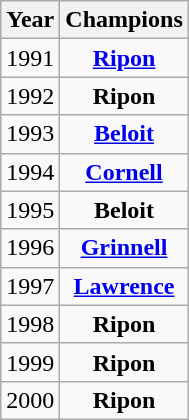<table class="wikitable sortable">
<tr>
<th>Year</th>
<th>Champions</th>
</tr>
<tr align=center>
<td>1991</td>
<td><strong><a href='#'>Ripon</a></strong></td>
</tr>
<tr align=center>
<td>1992</td>
<td><strong>Ripon</strong></td>
</tr>
<tr align=center>
<td>1993</td>
<td><strong><a href='#'>Beloit</a></strong></td>
</tr>
<tr align=center>
<td>1994</td>
<td><strong><a href='#'>Cornell</a></strong></td>
</tr>
<tr align=center>
<td>1995</td>
<td><strong>Beloit</strong></td>
</tr>
<tr align=center>
<td>1996</td>
<td><strong><a href='#'>Grinnell</a></strong></td>
</tr>
<tr align=center>
<td>1997</td>
<td><strong><a href='#'>Lawrence</a></strong></td>
</tr>
<tr align=center>
<td>1998</td>
<td><strong>Ripon</strong></td>
</tr>
<tr align=center>
<td>1999</td>
<td><strong>Ripon</strong></td>
</tr>
<tr align=center>
<td>2000</td>
<td><strong>Ripon</strong></td>
</tr>
</table>
